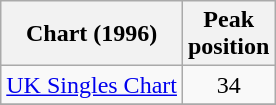<table class="wikitable sortable">
<tr>
<th>Chart (1996)</th>
<th>Peak<br>position</th>
</tr>
<tr>
<td><a href='#'>UK Singles Chart</a></td>
<td style="text-align:center;">34</td>
</tr>
<tr>
</tr>
</table>
